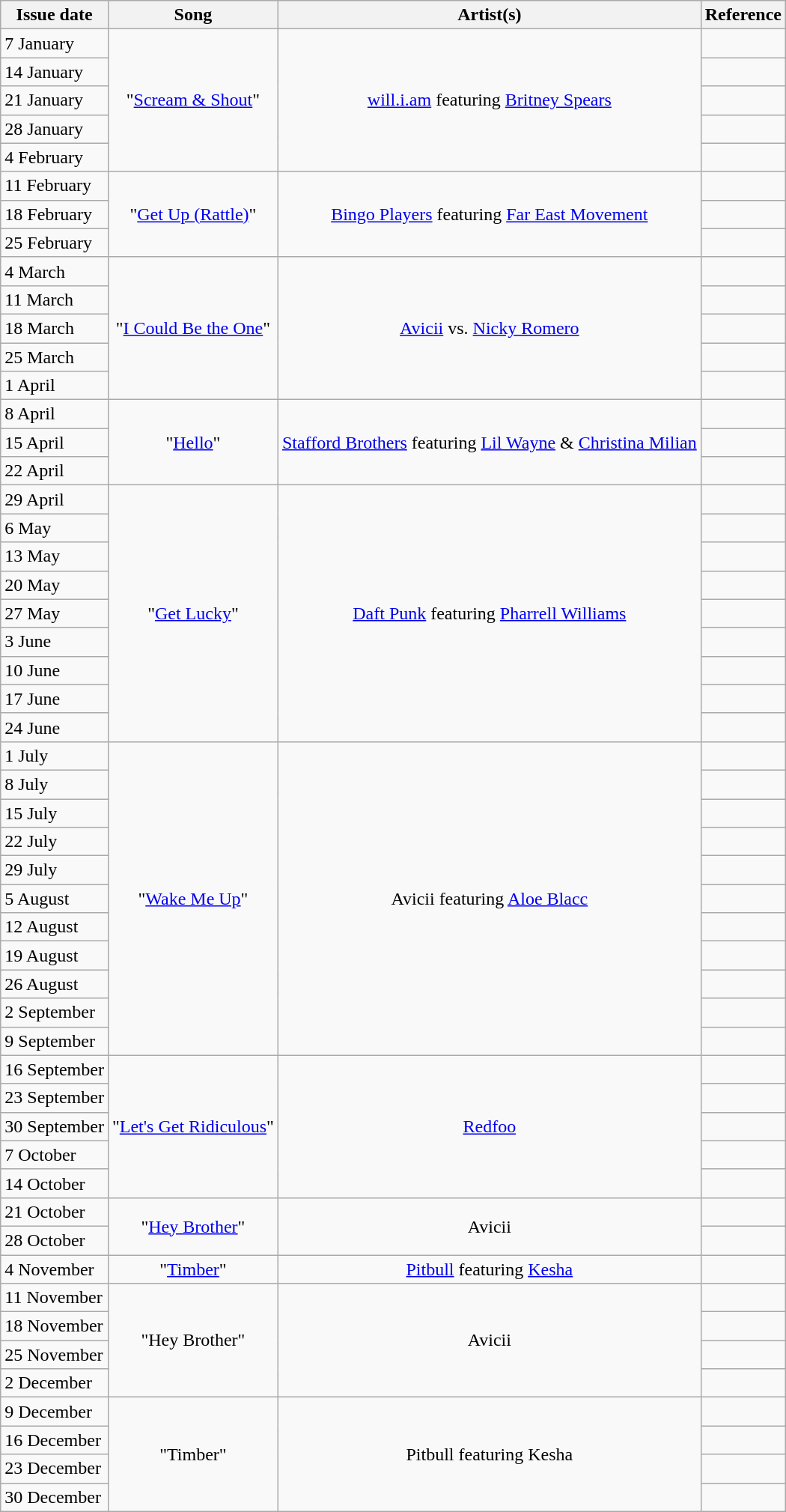<table class="wikitable">
<tr>
<th>Issue date</th>
<th>Song</th>
<th>Artist(s)</th>
<th>Reference</th>
</tr>
<tr>
<td align="left">7 January</td>
<td align="center" rowspan="5">"<a href='#'>Scream & Shout</a>"</td>
<td align="center" rowspan="5"><a href='#'>will.i.am</a> featuring <a href='#'>Britney Spears</a></td>
<td align="center"></td>
</tr>
<tr>
<td align="left">14 January</td>
<td align="center"></td>
</tr>
<tr>
<td align="left">21 January</td>
<td align="center"></td>
</tr>
<tr>
<td align="left">28 January</td>
<td align="center"></td>
</tr>
<tr>
<td align="left">4 February</td>
<td align="center"></td>
</tr>
<tr>
<td align="left">11 February</td>
<td align="center" rowspan="3">"<a href='#'>Get Up (Rattle)</a>"</td>
<td align="center" rowspan="3"><a href='#'>Bingo Players</a> featuring <a href='#'>Far East Movement</a></td>
<td align="center"></td>
</tr>
<tr>
<td align="left">18 February</td>
<td align="center"></td>
</tr>
<tr>
<td align="left">25 February</td>
<td align="center"></td>
</tr>
<tr>
<td align="left">4 March</td>
<td align="center" rowspan="5">"<a href='#'>I Could Be the One</a>"</td>
<td align="center" rowspan="5"><a href='#'>Avicii</a> vs. <a href='#'>Nicky Romero</a></td>
<td align="center"></td>
</tr>
<tr>
<td align="left">11 March</td>
<td align="center"></td>
</tr>
<tr>
<td align="left">18 March</td>
<td align="center"></td>
</tr>
<tr>
<td align="left">25 March</td>
<td align="center"></td>
</tr>
<tr>
<td align="left">1 April</td>
<td align="center"></td>
</tr>
<tr>
<td align="left">8 April</td>
<td align="center" rowspan="3">"<a href='#'>Hello</a>"</td>
<td align="center" rowspan="3"><a href='#'>Stafford Brothers</a> featuring <a href='#'>Lil Wayne</a> & <a href='#'>Christina Milian</a></td>
<td align="center"></td>
</tr>
<tr>
<td align="left">15 April</td>
<td align="center"></td>
</tr>
<tr>
<td align="left">22 April</td>
<td align="center"></td>
</tr>
<tr>
<td align="left">29 April</td>
<td align="center" rowspan="9">"<a href='#'>Get Lucky</a>"</td>
<td align="center" rowspan="9"><a href='#'>Daft Punk</a> featuring <a href='#'>Pharrell Williams</a></td>
<td align="center"></td>
</tr>
<tr>
<td align="left">6 May</td>
<td align="center"></td>
</tr>
<tr>
<td align="left">13 May</td>
<td align="center"></td>
</tr>
<tr>
<td align="left">20 May</td>
<td align="center"></td>
</tr>
<tr>
<td align="left">27 May</td>
<td align="center"></td>
</tr>
<tr>
<td align="left">3 June</td>
<td align="center"></td>
</tr>
<tr>
<td align="left">10 June</td>
<td align="center"></td>
</tr>
<tr>
<td align="left">17 June</td>
<td align="center"></td>
</tr>
<tr>
<td align="left">24 June</td>
<td align="center"></td>
</tr>
<tr>
<td align="left">1 July</td>
<td align="center" rowspan="11">"<a href='#'>Wake Me Up</a>"</td>
<td align="center" rowspan="11">Avicii featuring <a href='#'>Aloe Blacc</a></td>
<td align="center"></td>
</tr>
<tr>
<td align="left">8 July</td>
<td align="center"></td>
</tr>
<tr>
<td align="left">15 July</td>
<td align="center"></td>
</tr>
<tr>
<td align="left">22 July</td>
<td align="center"></td>
</tr>
<tr>
<td align="left">29 July</td>
<td align="center"></td>
</tr>
<tr>
<td align="left">5 August</td>
<td align="center"></td>
</tr>
<tr>
<td align="left">12 August</td>
<td align="center"></td>
</tr>
<tr>
<td align="left">19 August</td>
<td align="center"></td>
</tr>
<tr>
<td align="left">26 August</td>
<td align="center"></td>
</tr>
<tr>
<td align="left">2 September</td>
<td align="center"></td>
</tr>
<tr>
<td align="left">9 September</td>
<td align="center"></td>
</tr>
<tr>
<td align="left">16 September</td>
<td align="center" rowspan="5">"<a href='#'>Let's Get Ridiculous</a>"</td>
<td align="center" rowspan="5"><a href='#'>Redfoo</a></td>
<td align="center"></td>
</tr>
<tr>
<td align="left">23 September</td>
<td align="center"></td>
</tr>
<tr>
<td align="left">30 September</td>
<td align="center"></td>
</tr>
<tr>
<td align="left">7 October</td>
<td align="center"></td>
</tr>
<tr>
<td align="left">14 October</td>
<td align="center"></td>
</tr>
<tr>
<td align="left">21 October</td>
<td align="center" rowspan="2">"<a href='#'>Hey Brother</a>"</td>
<td align="center" rowspan="2">Avicii</td>
<td align="center"></td>
</tr>
<tr>
<td align="left">28 October</td>
<td align="center"></td>
</tr>
<tr>
<td align="left">4 November</td>
<td align="center">"<a href='#'>Timber</a>"</td>
<td align="center"><a href='#'>Pitbull</a> featuring <a href='#'>Kesha</a></td>
<td align="center"></td>
</tr>
<tr>
<td align="left">11 November</td>
<td align="center" rowspan="4">"Hey Brother"</td>
<td align="center" rowspan="4">Avicii</td>
<td align="center"></td>
</tr>
<tr>
<td align="left">18 November</td>
<td align="center"></td>
</tr>
<tr>
<td align="left">25 November</td>
<td align="center"></td>
</tr>
<tr>
<td align="left">2 December</td>
<td align="center"></td>
</tr>
<tr>
<td align="left">9 December</td>
<td align="center" rowspan="4">"Timber"</td>
<td align="center" rowspan="4">Pitbull featuring Kesha</td>
<td align="center"></td>
</tr>
<tr>
<td align="left">16 December</td>
<td align="center"></td>
</tr>
<tr>
<td align="left">23 December</td>
<td align="center"></td>
</tr>
<tr>
<td align="left">30 December</td>
<td align="center"></td>
</tr>
</table>
